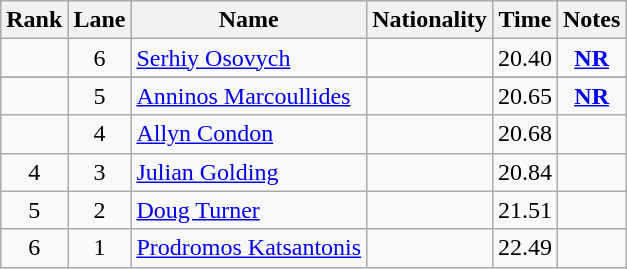<table class="wikitable sortable" style="text-align:center">
<tr>
<th>Rank</th>
<th>Lane</th>
<th>Name</th>
<th>Nationality</th>
<th>Time</th>
<th>Notes</th>
</tr>
<tr>
<td></td>
<td>6</td>
<td align="left"><a href='#'>Serhiy Osovych</a></td>
<td align=left></td>
<td>20.40</td>
<td><strong><a href='#'>NR</a></strong></td>
</tr>
<tr>
</tr>
<tr>
<td></td>
<td>5</td>
<td align="left"><a href='#'>Anninos Marcoullides</a></td>
<td align=left></td>
<td>20.65</td>
<td><strong><a href='#'>NR</a></strong></td>
</tr>
<tr>
<td></td>
<td>4</td>
<td align="left"><a href='#'>Allyn Condon</a></td>
<td align=left></td>
<td>20.68</td>
<td></td>
</tr>
<tr>
<td>4</td>
<td>3</td>
<td align="left"><a href='#'>Julian Golding</a></td>
<td align=left></td>
<td>20.84</td>
<td></td>
</tr>
<tr>
<td>5</td>
<td>2</td>
<td align="left"><a href='#'>Doug Turner</a></td>
<td align=left></td>
<td>21.51</td>
<td></td>
</tr>
<tr>
<td>6</td>
<td>1</td>
<td align="left"><a href='#'>Prodromos Katsantonis</a></td>
<td align=left></td>
<td>22.49</td>
<td></td>
</tr>
</table>
